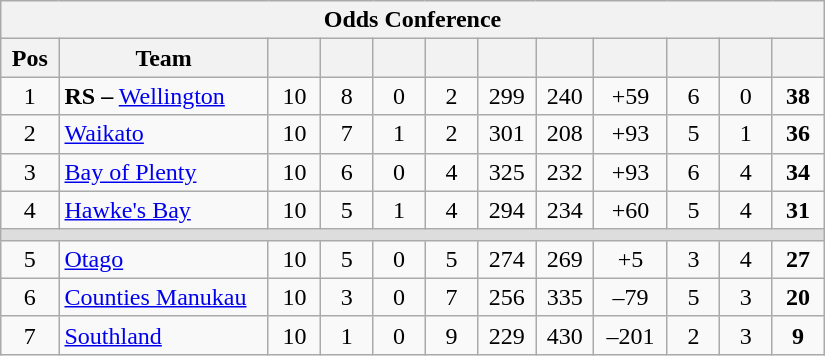<table class="wikitable" width="550px" style="text-align:center">
<tr>
<th colspan="12">Odds Conference</th>
</tr>
<tr>
<th style="width:5%">Pos</th>
<th style="width:20%">Team</th>
<th style="width:5%"></th>
<th style="width:5%"></th>
<th style="width:5%"></th>
<th style="width:5%"></th>
<th style="width:5%"></th>
<th style="width:5%"></th>
<th style="width:7%"></th>
<th style="width:5%"></th>
<th style="width:5%"></th>
<th style="width:5%"></th>
</tr>
<tr>
<td>1</td>
<td style="text-align:left"><strong>RS –</strong> <a href='#'>Wellington</a></td>
<td>10</td>
<td>8</td>
<td>0</td>
<td>2</td>
<td>299</td>
<td>240</td>
<td>+59</td>
<td>6</td>
<td>0</td>
<td><strong>38</strong></td>
</tr>
<tr>
<td>2</td>
<td style="text-align:left"><a href='#'>Waikato</a></td>
<td>10</td>
<td>7</td>
<td>1</td>
<td>2</td>
<td>301</td>
<td>208</td>
<td>+93</td>
<td>5</td>
<td>1</td>
<td><strong>36</strong></td>
</tr>
<tr>
<td>3</td>
<td style="text-align:left"><a href='#'>Bay of Plenty</a></td>
<td>10</td>
<td>6</td>
<td>0</td>
<td>4</td>
<td>325</td>
<td>232</td>
<td>+93</td>
<td>6</td>
<td>4</td>
<td><strong>34</strong></td>
</tr>
<tr>
<td>4</td>
<td style="text-align:left"><a href='#'>Hawke's Bay</a></td>
<td>10</td>
<td>5</td>
<td>1</td>
<td>4</td>
<td>294</td>
<td>234</td>
<td>+60</td>
<td>5</td>
<td>4</td>
<td><strong>31</strong></td>
</tr>
<tr>
<td colspan=13 style="background-color:#DDDDDD"></td>
</tr>
<tr>
<td>5</td>
<td style="text-align:left"><a href='#'>Otago</a></td>
<td>10</td>
<td>5</td>
<td>0</td>
<td>5</td>
<td>274</td>
<td>269</td>
<td>+5</td>
<td>3</td>
<td>4</td>
<td><strong>27</strong></td>
</tr>
<tr>
<td>6</td>
<td style="text-align:left"><a href='#'>Counties Manukau</a></td>
<td>10</td>
<td>3</td>
<td>0</td>
<td>7</td>
<td>256</td>
<td>335</td>
<td>–79</td>
<td>5</td>
<td>3</td>
<td><strong>20</strong></td>
</tr>
<tr>
<td>7</td>
<td style="text-align:left"><a href='#'>Southland</a></td>
<td>10</td>
<td>1</td>
<td>0</td>
<td>9</td>
<td>229</td>
<td>430</td>
<td>–201</td>
<td>2</td>
<td>3</td>
<td><strong>9</strong></td>
</tr>
</table>
